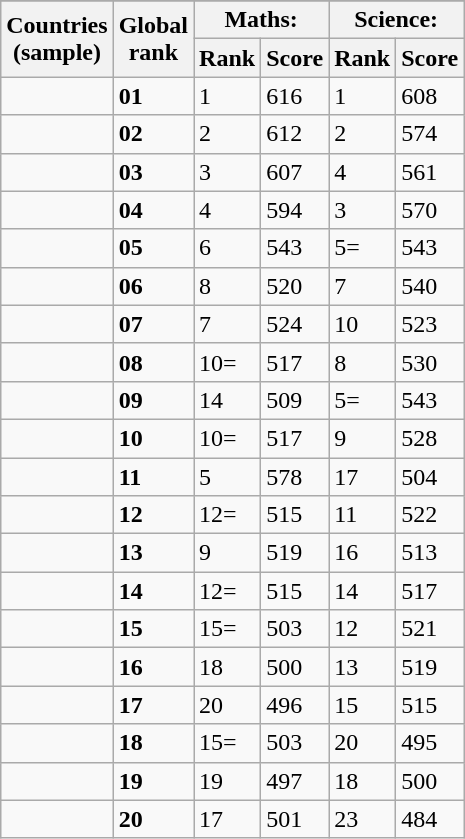<table class="wikitable floatright">
<tr>
</tr>
<tr>
<th rowspan=2>Countries<br>(sample)</th>
<th rowspan="2">Global<br>rank</th>
<th colspan="2">Maths:</th>
<th colspan="2">Science:</th>
</tr>
<tr>
<th>Rank</th>
<th>Score</th>
<th>Rank</th>
<th>Score</th>
</tr>
<tr>
<td></td>
<td><strong>01</strong></td>
<td>1</td>
<td>616</td>
<td>1</td>
<td>608</td>
</tr>
<tr>
<td></td>
<td><strong>02</strong></td>
<td>2</td>
<td>612</td>
<td>2</td>
<td>574</td>
</tr>
<tr>
<td></td>
<td><strong>03</strong></td>
<td>3</td>
<td>607</td>
<td>4</td>
<td>561</td>
</tr>
<tr>
<td></td>
<td><strong>04</strong></td>
<td>4</td>
<td>594</td>
<td>3</td>
<td>570</td>
</tr>
<tr>
<td></td>
<td><strong>05</strong></td>
<td>6</td>
<td>543</td>
<td>5=</td>
<td>543</td>
</tr>
<tr>
<td></td>
<td><strong>06</strong></td>
<td>8</td>
<td>520</td>
<td>7</td>
<td>540</td>
</tr>
<tr>
<td></td>
<td><strong>07</strong></td>
<td>7</td>
<td>524</td>
<td>10</td>
<td>523</td>
</tr>
<tr>
<td></td>
<td><strong>08</strong></td>
<td>10=</td>
<td>517</td>
<td>8</td>
<td>530</td>
</tr>
<tr>
<td></td>
<td><strong>09</strong></td>
<td>14</td>
<td>509</td>
<td>5=</td>
<td>543</td>
</tr>
<tr>
<td></td>
<td><strong>10</strong></td>
<td>10=</td>
<td>517</td>
<td>9</td>
<td>528</td>
</tr>
<tr>
<td></td>
<td><strong>11</strong></td>
<td>5</td>
<td>578</td>
<td>17</td>
<td>504</td>
</tr>
<tr>
<td></td>
<td><strong>12</strong></td>
<td>12=</td>
<td>515</td>
<td>11</td>
<td>522</td>
</tr>
<tr>
<td></td>
<td><strong>13</strong></td>
<td>9</td>
<td>519</td>
<td>16</td>
<td>513</td>
</tr>
<tr>
<td></td>
<td><strong>14</strong></td>
<td>12=</td>
<td>515</td>
<td>14</td>
<td>517</td>
</tr>
<tr>
<td></td>
<td><strong>15</strong></td>
<td>15=</td>
<td>503</td>
<td>12</td>
<td>521</td>
</tr>
<tr>
<td></td>
<td><strong>16</strong></td>
<td>18</td>
<td>500</td>
<td>13</td>
<td>519</td>
</tr>
<tr>
<td></td>
<td><strong>17</strong></td>
<td>20</td>
<td>496</td>
<td>15</td>
<td>515</td>
</tr>
<tr>
<td></td>
<td><strong>18</strong></td>
<td>15=</td>
<td>503</td>
<td>20</td>
<td>495</td>
</tr>
<tr>
<td></td>
<td><strong>19</strong></td>
<td>19</td>
<td>497</td>
<td>18</td>
<td>500</td>
</tr>
<tr>
<td></td>
<td><strong>20</strong></td>
<td>17</td>
<td>501</td>
<td>23</td>
<td>484</td>
</tr>
</table>
